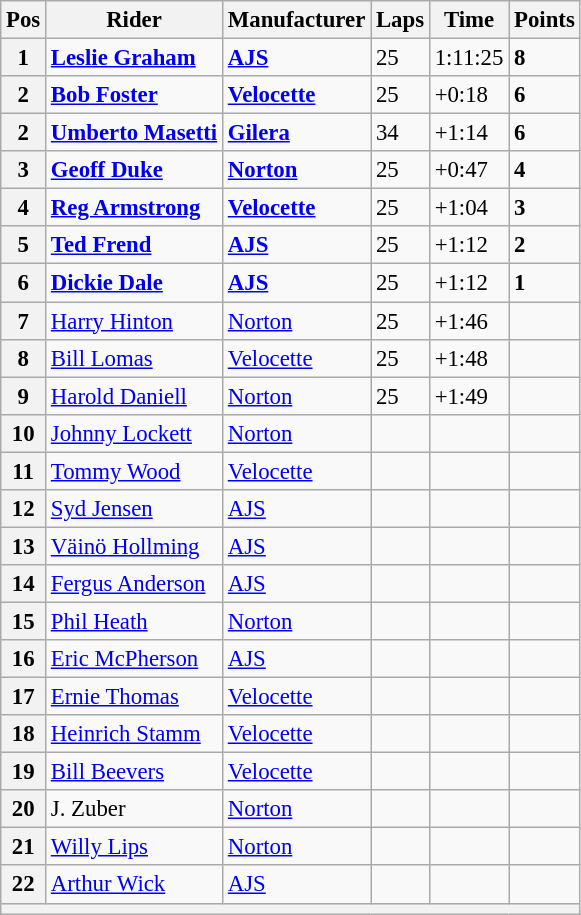<table class="wikitable" style="font-size: 95%;">
<tr>
<th>Pos</th>
<th>Rider</th>
<th>Manufacturer</th>
<th>Laps</th>
<th>Time</th>
<th>Points</th>
</tr>
<tr>
<th>1</th>
<td> <strong><a href='#'>Leslie Graham</a></strong></td>
<td><strong><a href='#'>AJS</a></strong></td>
<td>25</td>
<td>1:11:25</td>
<td><strong>8</strong></td>
</tr>
<tr>
<th>2</th>
<td> <strong><a href='#'>Bob Foster</a></strong></td>
<td><strong><a href='#'>Velocette</a></strong></td>
<td>25</td>
<td>+0:18</td>
<td><strong>6</strong></td>
</tr>
<tr>
<th>2</th>
<td> <strong><a href='#'>Umberto Masetti</a></strong></td>
<td><strong><a href='#'>Gilera</a></strong></td>
<td>34</td>
<td>+1:14</td>
<td><strong>6</strong></td>
</tr>
<tr>
<th>3</th>
<td> <strong><a href='#'>Geoff Duke</a></strong></td>
<td><strong><a href='#'>Norton</a></strong></td>
<td>25</td>
<td>+0:47</td>
<td><strong>4</strong></td>
</tr>
<tr>
<th>4</th>
<td> <strong><a href='#'>Reg Armstrong</a></strong></td>
<td><strong><a href='#'>Velocette</a></strong></td>
<td>25</td>
<td>+1:04</td>
<td><strong>3</strong></td>
</tr>
<tr>
<th>5</th>
<td> <strong><a href='#'>Ted Frend</a></strong></td>
<td><strong><a href='#'>AJS</a></strong></td>
<td>25</td>
<td>+1:12</td>
<td><strong>2</strong></td>
</tr>
<tr>
<th>6</th>
<td> <strong><a href='#'>Dickie Dale</a></strong></td>
<td><strong><a href='#'>AJS</a></strong></td>
<td>25</td>
<td>+1:12</td>
<td><strong>1</strong></td>
</tr>
<tr>
<th>7</th>
<td> <a href='#'>Harry Hinton</a></td>
<td><a href='#'>Norton</a></td>
<td>25</td>
<td>+1:46</td>
<td></td>
</tr>
<tr>
<th>8</th>
<td> <a href='#'>Bill Lomas</a></td>
<td><a href='#'>Velocette</a></td>
<td>25</td>
<td>+1:48</td>
<td></td>
</tr>
<tr>
<th>9</th>
<td> <a href='#'>Harold Daniell</a></td>
<td><a href='#'>Norton</a></td>
<td>25</td>
<td>+1:49</td>
<td></td>
</tr>
<tr>
<th>10</th>
<td> <a href='#'>Johnny Lockett</a></td>
<td><a href='#'>Norton</a></td>
<td></td>
<td></td>
<td></td>
</tr>
<tr>
<th>11</th>
<td> <a href='#'>Tommy Wood</a></td>
<td><a href='#'>Velocette</a></td>
<td></td>
<td></td>
<td></td>
</tr>
<tr>
<th>12</th>
<td> <a href='#'>Syd Jensen</a></td>
<td><a href='#'>AJS</a></td>
<td></td>
<td></td>
<td></td>
</tr>
<tr>
<th>13</th>
<td> <a href='#'>Väinö Hollming</a></td>
<td><a href='#'>AJS</a></td>
<td></td>
<td></td>
<td></td>
</tr>
<tr>
<th>14</th>
<td> <a href='#'>Fergus Anderson</a></td>
<td><a href='#'>AJS</a></td>
<td></td>
<td></td>
<td></td>
</tr>
<tr>
<th>15</th>
<td> <a href='#'>Phil Heath</a></td>
<td><a href='#'>Norton</a></td>
<td></td>
<td></td>
<td></td>
</tr>
<tr>
<th>16</th>
<td> <a href='#'>Eric McPherson</a></td>
<td><a href='#'>AJS</a></td>
<td></td>
<td></td>
<td></td>
</tr>
<tr>
<th>17</th>
<td> <a href='#'>Ernie Thomas</a></td>
<td><a href='#'>Velocette</a></td>
<td></td>
<td></td>
<td></td>
</tr>
<tr>
<th>18</th>
<td> <a href='#'>Heinrich Stamm</a></td>
<td><a href='#'>Velocette</a></td>
<td></td>
<td></td>
<td></td>
</tr>
<tr>
<th>19</th>
<td> <a href='#'>Bill Beevers</a></td>
<td><a href='#'>Velocette</a></td>
<td></td>
<td></td>
<td></td>
</tr>
<tr>
<th>20</th>
<td> J. Zuber</td>
<td><a href='#'>Norton</a></td>
<td></td>
<td></td>
<td></td>
</tr>
<tr>
<th>21</th>
<td> <a href='#'>Willy Lips</a></td>
<td><a href='#'>Norton</a></td>
<td></td>
<td></td>
<td></td>
</tr>
<tr>
<th>22</th>
<td> <a href='#'>Arthur Wick</a></td>
<td><a href='#'>AJS</a></td>
<td></td>
<td></td>
<td></td>
</tr>
<tr>
<th colspan=6></th>
</tr>
</table>
